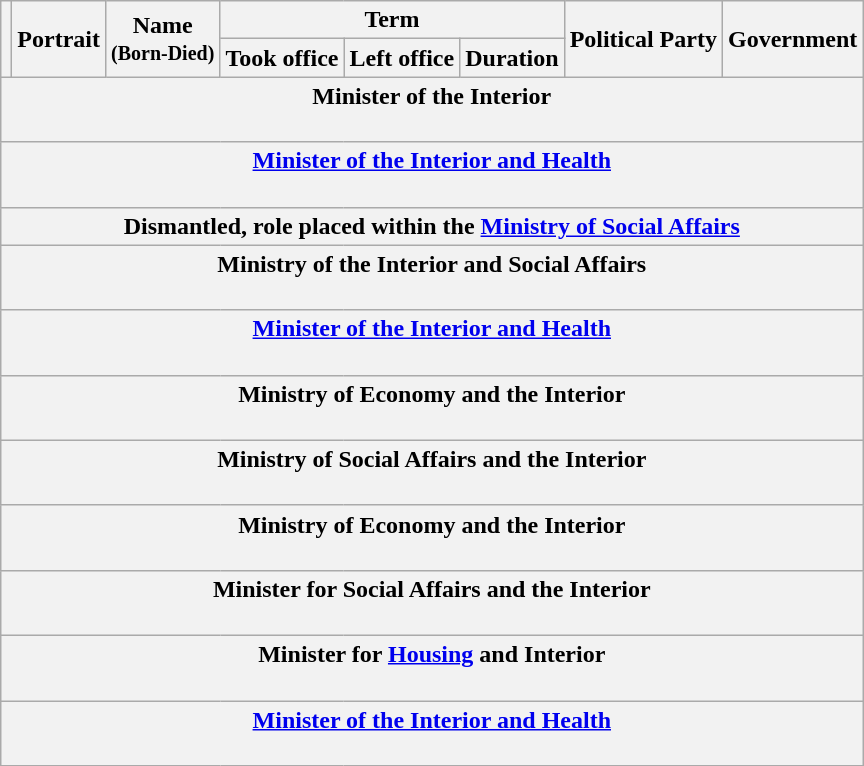<table class="wikitable" style="text-align:center;">
<tr>
<th rowspan=2></th>
<th rowspan=2>Portrait</th>
<th rowspan=2>Name<br><small>(Born-Died)</small></th>
<th colspan=3>Term</th>
<th rowspan=2>Political Party</th>
<th rowspan=2>Government</th>
</tr>
<tr>
<th>Took office</th>
<th>Left office</th>
<th>Duration</th>
</tr>
<tr style="text-align:center;">
<th colspan=8>Minister of the Interior<br><br>








</th>
</tr>
<tr style="text-align:center;">
<th colspan=8><a href='#'>Minister of the Interior and Health</a><br><br></th>
</tr>
<tr style="text-align:center;">
<th colspan=8>Dismantled, role placed within the <a href='#'>Ministry of Social Affairs</a><br></th>
</tr>
<tr style="text-align:center;">
<th colspan=8>Ministry of the Interior and Social Affairs<br><br></th>
</tr>
<tr style="text-align:center;">
<th colspan=8><a href='#'>Minister of the Interior and Health</a><br><br></th>
</tr>
<tr style="text-align:center;">
<th colspan=8>Ministry of Economy and the Interior<br><br>
</th>
</tr>
<tr style="text-align:center;">
<th colspan=8>Ministry of Social Affairs and the Interior<br><br></th>
</tr>
<tr style="text-align:center;">
<th colspan=8>Ministry of Economy and the Interior<br><br></th>
</tr>
<tr style="text-align:center;">
<th colspan=8>Minister for Social Affairs and the Interior<br><br></th>
</tr>
<tr style="text-align:center;">
<th colspan=8>Minister for <a href='#'>Housing</a> and Interior<br><br>
</th>
</tr>
<tr style="text-align:center;">
<th colspan=8><a href='#'>Minister of the Interior and Health</a><br><br></th>
</tr>
</table>
